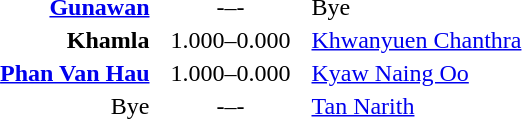<table>
<tr>
<th width=400></th>
<th width=100></th>
<th width=400></th>
</tr>
<tr>
<td align=right><strong><a href='#'>Gunawan</a> </strong></td>
<td align=center>-–-</td>
<td>Bye</td>
</tr>
<tr>
<td align=right><strong>Khamla </strong></td>
<td align=center>1.000–0.000</td>
<td> <a href='#'>Khwanyuen Chanthra</a></td>
</tr>
<tr>
<td align=right><strong><a href='#'>Phan Van Hau</a> </strong></td>
<td align=center>1.000–0.000</td>
<td> <a href='#'>Kyaw Naing Oo</a></td>
</tr>
<tr>
<td align=right>Bye</td>
<td align=center>-–-</td>
<td> <a href='#'>Tan Narith</a></td>
</tr>
</table>
